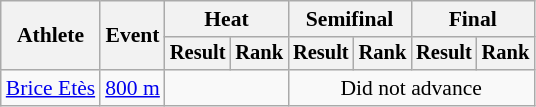<table class="wikitable" style="font-size:90%">
<tr>
<th rowspan="2">Athlete</th>
<th rowspan="2">Event</th>
<th colspan="2">Heat</th>
<th colspan="2">Semifinal</th>
<th colspan="2">Final</th>
</tr>
<tr style="font-size:95%">
<th>Result</th>
<th>Rank</th>
<th>Result</th>
<th>Rank</th>
<th>Result</th>
<th>Rank</th>
</tr>
<tr align=center>
<td align=left><a href='#'>Brice Etès</a></td>
<td align=left><a href='#'>800 m</a></td>
<td colspan=2></td>
<td colspan=4>Did not advance</td>
</tr>
</table>
